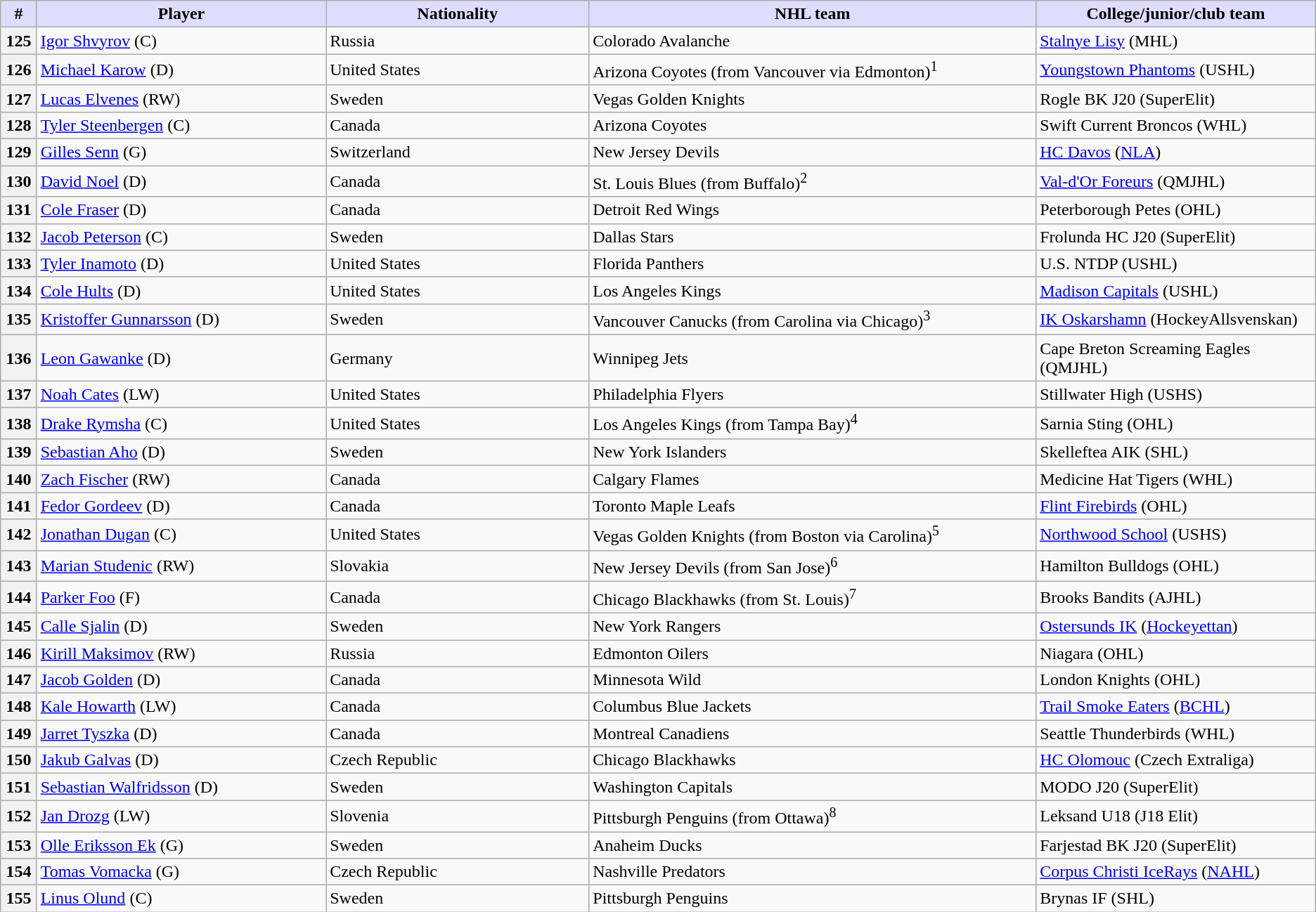<table class="wikitable">
<tr>
<th style="background:#ddf; width:2.75%;">#</th>
<th style="background:#ddf; width:22.0%;">Player</th>
<th style="background:#ddf; width:20.0%;">Nationality</th>
<th style="background:#ddf; width:34.0%;">NHL team</th>
<th style="background:#ddf; width:100.0%;">College/junior/club team</th>
</tr>
<tr>
<th>125</th>
<td><a href='#'>Igor Shvyrov</a> (C)</td>
<td> Russia</td>
<td>Colorado Avalanche</td>
<td><a href='#'>Stalnye Lisy</a> (MHL)</td>
</tr>
<tr>
<th>126</th>
<td><a href='#'>Michael Karow</a> (D)</td>
<td> United States</td>
<td>Arizona Coyotes (from Vancouver via Edmonton)<sup>1</sup></td>
<td><a href='#'>Youngstown Phantoms</a> (USHL)</td>
</tr>
<tr>
<th>127</th>
<td><a href='#'>Lucas Elvenes</a> (RW)</td>
<td> Sweden</td>
<td>Vegas Golden Knights</td>
<td>Rogle BK J20 (SuperElit)</td>
</tr>
<tr>
<th>128</th>
<td><a href='#'>Tyler Steenbergen</a> (C)</td>
<td> Canada</td>
<td>Arizona Coyotes</td>
<td>Swift Current Broncos (WHL)</td>
</tr>
<tr>
<th>129</th>
<td><a href='#'>Gilles Senn</a> (G)</td>
<td> Switzerland</td>
<td>New Jersey Devils</td>
<td><a href='#'>HC Davos</a> (<a href='#'>NLA</a>)</td>
</tr>
<tr>
<th>130</th>
<td><a href='#'>David Noel</a> (D)</td>
<td> Canada</td>
<td>St. Louis Blues (from Buffalo)<sup>2</sup></td>
<td><a href='#'>Val-d'Or Foreurs</a> (QMJHL)</td>
</tr>
<tr>
<th>131</th>
<td><a href='#'>Cole Fraser</a> (D)</td>
<td> Canada</td>
<td>Detroit Red Wings</td>
<td>Peterborough Petes (OHL)</td>
</tr>
<tr>
<th>132</th>
<td><a href='#'>Jacob Peterson</a> (C)</td>
<td> Sweden</td>
<td>Dallas Stars</td>
<td>Frolunda HC J20 (SuperElit)</td>
</tr>
<tr>
<th>133</th>
<td><a href='#'>Tyler Inamoto</a> (D)</td>
<td> United States</td>
<td>Florida Panthers</td>
<td>U.S. NTDP (USHL)</td>
</tr>
<tr>
<th>134</th>
<td><a href='#'>Cole Hults</a> (D)</td>
<td> United States</td>
<td>Los Angeles Kings</td>
<td><a href='#'>Madison Capitals</a> (USHL)</td>
</tr>
<tr>
<th>135</th>
<td><a href='#'>Kristoffer Gunnarsson</a> (D)</td>
<td> Sweden</td>
<td>Vancouver Canucks (from Carolina via Chicago)<sup>3</sup></td>
<td><a href='#'>IK Oskarshamn</a> (HockeyAllsvenskan)</td>
</tr>
<tr>
<th>136</th>
<td><a href='#'>Leon Gawanke</a> (D)</td>
<td> Germany</td>
<td>Winnipeg Jets</td>
<td>Cape Breton Screaming Eagles (QMJHL)</td>
</tr>
<tr>
<th>137</th>
<td><a href='#'>Noah Cates</a> (LW)</td>
<td> United States</td>
<td>Philadelphia Flyers</td>
<td>Stillwater High (USHS)</td>
</tr>
<tr>
<th>138</th>
<td><a href='#'>Drake Rymsha</a> (C)</td>
<td> United States</td>
<td>Los Angeles Kings (from Tampa Bay)<sup>4</sup></td>
<td>Sarnia Sting (OHL)</td>
</tr>
<tr>
<th>139</th>
<td><a href='#'>Sebastian Aho</a> (D)</td>
<td> Sweden</td>
<td>New York Islanders</td>
<td>Skelleftea AIK (SHL)</td>
</tr>
<tr>
<th>140</th>
<td><a href='#'>Zach Fischer</a> (RW)</td>
<td> Canada</td>
<td>Calgary Flames</td>
<td>Medicine Hat Tigers (WHL)</td>
</tr>
<tr>
<th>141</th>
<td><a href='#'>Fedor Gordeev</a> (D)</td>
<td> Canada</td>
<td>Toronto Maple Leafs</td>
<td><a href='#'>Flint Firebirds</a> (OHL)</td>
</tr>
<tr>
<th>142</th>
<td><a href='#'>Jonathan Dugan</a> (C)</td>
<td> United States</td>
<td>Vegas Golden Knights (from Boston via Carolina)<sup>5</sup></td>
<td><a href='#'>Northwood School</a> (USHS)</td>
</tr>
<tr>
<th>143</th>
<td><a href='#'>Marian Studenic</a> (RW)</td>
<td> Slovakia</td>
<td>New Jersey Devils (from San Jose)<sup>6</sup></td>
<td>Hamilton Bulldogs (OHL)</td>
</tr>
<tr>
<th>144</th>
<td><a href='#'>Parker Foo</a> (F)</td>
<td> Canada</td>
<td>Chicago Blackhawks (from St. Louis)<sup>7</sup></td>
<td>Brooks Bandits (AJHL)</td>
</tr>
<tr>
<th>145</th>
<td><a href='#'>Calle Sjalin</a> (D)</td>
<td> Sweden</td>
<td>New York Rangers</td>
<td><a href='#'>Ostersunds IK</a> (<a href='#'>Hockeyettan</a>)</td>
</tr>
<tr>
<th>146</th>
<td><a href='#'>Kirill Maksimov</a> (RW)</td>
<td> Russia</td>
<td>Edmonton Oilers</td>
<td>Niagara (OHL)</td>
</tr>
<tr>
<th>147</th>
<td><a href='#'>Jacob Golden</a> (D)</td>
<td> Canada</td>
<td>Minnesota Wild</td>
<td>London Knights (OHL)</td>
</tr>
<tr>
<th>148</th>
<td><a href='#'>Kale Howarth</a> (LW)</td>
<td> Canada</td>
<td>Columbus Blue Jackets</td>
<td><a href='#'>Trail Smoke Eaters</a> (<a href='#'>BCHL</a>)</td>
</tr>
<tr>
<th>149</th>
<td><a href='#'>Jarret Tyszka</a> (D)</td>
<td> Canada</td>
<td>Montreal Canadiens</td>
<td>Seattle Thunderbirds (WHL)</td>
</tr>
<tr>
<th>150</th>
<td><a href='#'>Jakub Galvas</a> (D)</td>
<td> Czech Republic</td>
<td>Chicago Blackhawks</td>
<td><a href='#'>HC Olomouc</a> (Czech Extraliga)</td>
</tr>
<tr>
<th>151</th>
<td><a href='#'>Sebastian Walfridsson</a> (D)</td>
<td> Sweden</td>
<td>Washington Capitals</td>
<td>MODO J20 (SuperElit)</td>
</tr>
<tr>
<th>152</th>
<td><a href='#'>Jan Drozg</a> (LW)</td>
<td> Slovenia</td>
<td>Pittsburgh Penguins (from Ottawa)<sup>8</sup></td>
<td>Leksand U18 (J18 Elit)</td>
</tr>
<tr>
<th>153</th>
<td><a href='#'>Olle Eriksson Ek</a> (G)</td>
<td> Sweden</td>
<td>Anaheim Ducks</td>
<td>Farjestad BK J20 (SuperElit)</td>
</tr>
<tr>
<th>154</th>
<td><a href='#'>Tomas Vomacka</a> (G)</td>
<td> Czech Republic</td>
<td>Nashville Predators</td>
<td><a href='#'>Corpus Christi IceRays</a> (<a href='#'>NAHL</a>)</td>
</tr>
<tr>
<th>155</th>
<td><a href='#'>Linus Olund</a> (C)</td>
<td> Sweden</td>
<td>Pittsburgh Penguins</td>
<td>Brynas IF (SHL)</td>
</tr>
</table>
